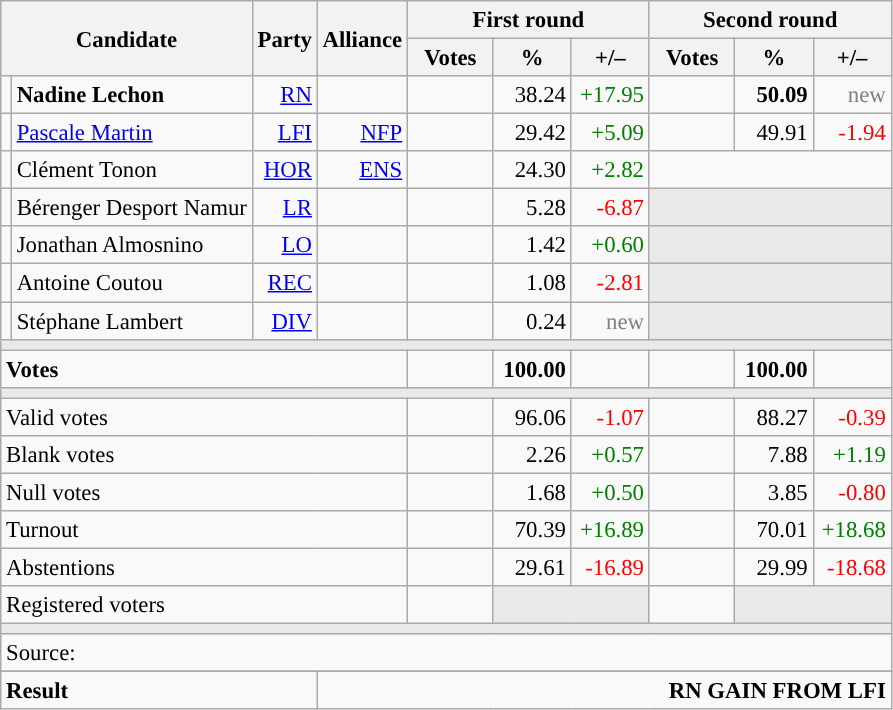<table class="wikitable" style="text-align:right;font-size:95%;">
<tr>
<th rowspan="2" colspan="2">Candidate</th>
<th rowspan="2">Party</th>
<th rowspan="2">Alliance</th>
<th colspan="3">First round</th>
<th colspan="3">Second round</th>
</tr>
<tr>
<th style="width:50px;">Votes</th>
<th style="width:45px;">%</th>
<th style="width:45px;">+/–</th>
<th style="width:50px;">Votes</th>
<th style="width:45px;">%</th>
<th style="width:45px;">+/–</th>
</tr>
<tr>
<td style="color:inherit;background:"></td>
<td style="text-align:left;"><strong>Nadine Lechon</strong></td>
<td><a href='#'>RN</a></td>
<td></td>
<td></td>
<td>38.24</td>
<td style="color:green;">+17.95</td>
<td><strong></strong></td>
<td><strong>50.09</strong></td>
<td style="color:grey;">new</td>
</tr>
<tr>
<td style="color:inherit;background:"></td>
<td style="text-align:left;"><a href='#'>Pascale Martin</a></td>
<td><a href='#'>LFI</a></td>
<td><a href='#'>NFP</a></td>
<td></td>
<td>29.42</td>
<td style="color:green;">+5.09</td>
<td></td>
<td>49.91</td>
<td style="color:red;">-1.94</td>
</tr>
<tr>
<td style="color:inherit;background:"></td>
<td style="text-align:left;">Clément Tonon</td>
<td><a href='#'>HOR</a></td>
<td><a href='#'>ENS</a></td>
<td></td>
<td>24.30</td>
<td style="color:green;">+2.82</td>
<td colspan="3" style="background:#F8F9FA;"></td>
</tr>
<tr>
<td style="color:inherit;background:"></td>
<td style="text-align:left;">Bérenger Desport Namur</td>
<td><a href='#'>LR</a></td>
<td></td>
<td></td>
<td>5.28</td>
<td style="color:red;">-6.87</td>
<td colspan="3" style="background:#E9E9E9;"></td>
</tr>
<tr>
<td style="color:inherit;background:"></td>
<td style="text-align:left;">Jonathan Almosnino</td>
<td><a href='#'>LO</a></td>
<td></td>
<td></td>
<td>1.42</td>
<td style="color:green;">+0.60</td>
<td colspan="3" style="background:#E9E9E9;"></td>
</tr>
<tr>
<td style="color:inherit;background:"></td>
<td style="text-align:left;">Antoine Coutou</td>
<td><a href='#'>REC</a></td>
<td></td>
<td></td>
<td>1.08</td>
<td style="color:red;">-2.81</td>
<td colspan="3" style="background:#E9E9E9;"></td>
</tr>
<tr>
<td style="color:inherit;background:"></td>
<td style="text-align:left;">Stéphane Lambert</td>
<td><a href='#'>DIV</a></td>
<td></td>
<td></td>
<td>0.24</td>
<td style="color:grey;">new</td>
<td colspan="3" style="background:#E9E9E9;"></td>
</tr>
<tr>
<td colspan="10" style="background:#E9E9E9;"></td>
</tr>
<tr style="font-weight:bold;">
<td colspan="4" style="text-align:left;">Votes</td>
<td></td>
<td>100.00</td>
<td></td>
<td></td>
<td>100.00</td>
<td></td>
</tr>
<tr>
<td colspan="10" style="background:#E9E9E9;"></td>
</tr>
<tr>
<td colspan="4" style="text-align:left;">Valid votes</td>
<td></td>
<td>96.06</td>
<td style="color:red;">-1.07</td>
<td></td>
<td>88.27</td>
<td style="color:red;">-0.39</td>
</tr>
<tr>
<td colspan="4" style="text-align:left;">Blank votes</td>
<td></td>
<td>2.26</td>
<td style="color:green;">+0.57</td>
<td></td>
<td>7.88</td>
<td style="color:green;">+1.19</td>
</tr>
<tr>
<td colspan="4" style="text-align:left;">Null votes</td>
<td></td>
<td>1.68</td>
<td style="color:green;">+0.50</td>
<td></td>
<td>3.85</td>
<td style="color:red;">-0.80</td>
</tr>
<tr>
<td colspan="4" style="text-align:left;">Turnout</td>
<td></td>
<td>70.39</td>
<td style="color:green;">+16.89</td>
<td></td>
<td>70.01</td>
<td style="color:green;">+18.68</td>
</tr>
<tr>
<td colspan="4" style="text-align:left;">Abstentions</td>
<td></td>
<td>29.61</td>
<td style="color:red;">-16.89</td>
<td></td>
<td>29.99</td>
<td style="color:red;">-18.68</td>
</tr>
<tr>
<td colspan="4" style="text-align:left;">Registered voters</td>
<td></td>
<td colspan="2" style="background:#E9E9E9;"></td>
<td></td>
<td colspan="2" style="background:#E9E9E9;"></td>
</tr>
<tr>
<td colspan="10" style="background:#E9E9E9;"></td>
</tr>
<tr>
<td colspan="10" style="text-align:left;">Source:</td>
</tr>
<tr>
</tr>
<tr style="font-weight:bold">
<td colspan="3" style="text-align:left;">Result</td>
<td colspan="7" style="background-color:">RN GAIN FROM LFI</td>
</tr>
</table>
